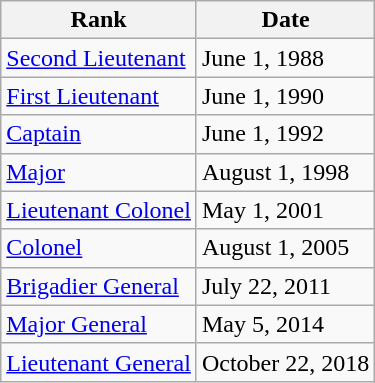<table class="wikitable">
<tr>
<th>Rank</th>
<th>Date</th>
</tr>
<tr>
<td> <a href='#'>Second Lieutenant</a></td>
<td>June 1, 1988</td>
</tr>
<tr>
<td> <a href='#'>First Lieutenant</a></td>
<td>June 1, 1990</td>
</tr>
<tr>
<td> <a href='#'>Captain</a></td>
<td>June 1, 1992</td>
</tr>
<tr>
<td> <a href='#'>Major</a></td>
<td>August 1, 1998</td>
</tr>
<tr>
<td> <a href='#'>Lieutenant Colonel</a></td>
<td>May 1, 2001</td>
</tr>
<tr>
<td> <a href='#'>Colonel</a></td>
<td>August 1, 2005</td>
</tr>
<tr>
<td> <a href='#'>Brigadier General</a></td>
<td>July 22, 2011</td>
</tr>
<tr>
<td> <a href='#'>Major General</a></td>
<td>May 5, 2014</td>
</tr>
<tr>
<td> <a href='#'>Lieutenant General</a></td>
<td>October 22, 2018</td>
</tr>
</table>
